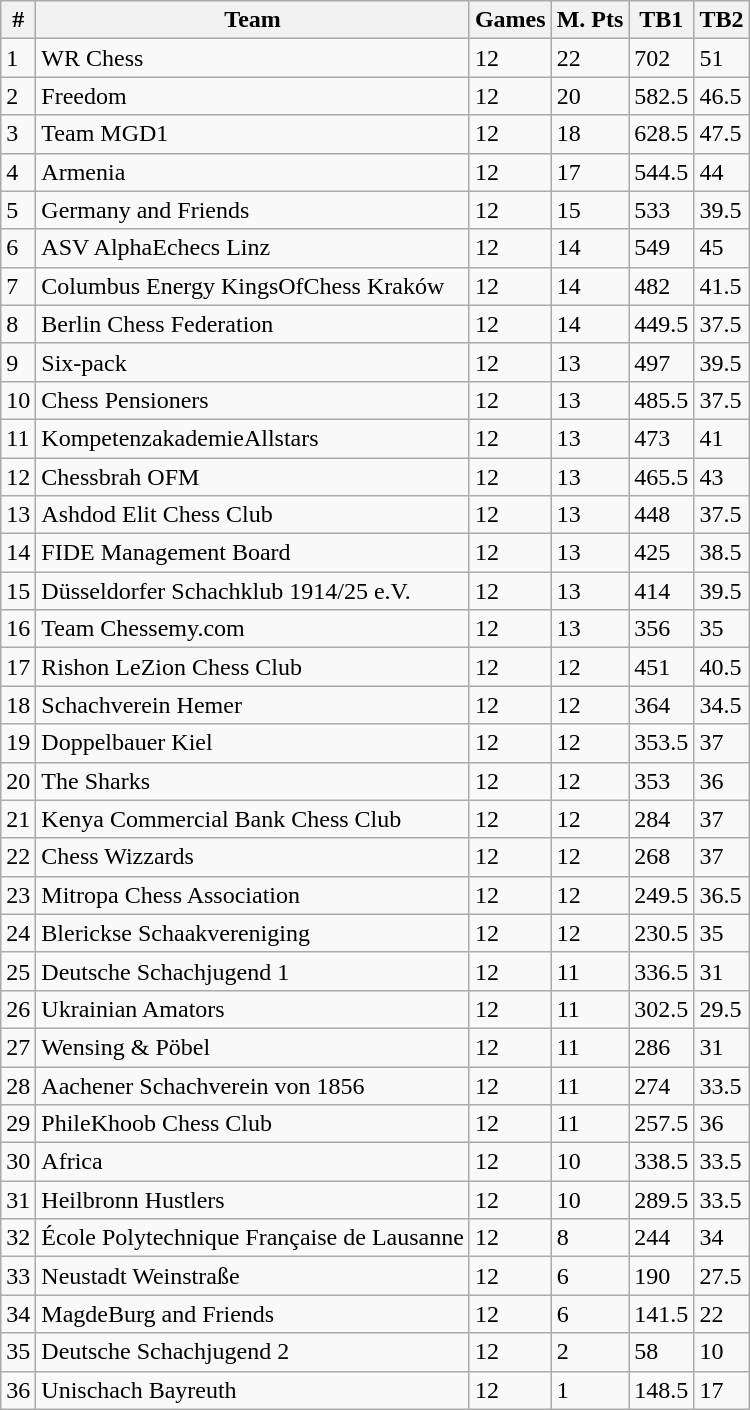<table class="wikitable">
<tr>
<th>#</th>
<th>Team</th>
<th>Games</th>
<th>M. Pts</th>
<th>TB1</th>
<th>TB2</th>
</tr>
<tr>
<td>1</td>
<td>WR Chess</td>
<td>12</td>
<td>22</td>
<td>702</td>
<td>51</td>
</tr>
<tr>
<td>2</td>
<td>Freedom</td>
<td>12</td>
<td>20</td>
<td>582.5</td>
<td>46.5</td>
</tr>
<tr>
<td>3</td>
<td>Team MGD1</td>
<td>12</td>
<td>18</td>
<td>628.5</td>
<td>47.5</td>
</tr>
<tr>
<td>4</td>
<td>Armenia</td>
<td>12</td>
<td>17</td>
<td>544.5</td>
<td>44</td>
</tr>
<tr>
<td>5</td>
<td>Germany and Friends</td>
<td>12</td>
<td>15</td>
<td>533</td>
<td>39.5</td>
</tr>
<tr>
<td>6</td>
<td>ASV AlphaEchecs Linz</td>
<td>12</td>
<td>14</td>
<td>549</td>
<td>45</td>
</tr>
<tr>
<td>7</td>
<td>Columbus Energy KingsOfChess Kraków</td>
<td>12</td>
<td>14</td>
<td>482</td>
<td>41.5</td>
</tr>
<tr>
<td>8</td>
<td>Berlin Chess Federation</td>
<td>12</td>
<td>14</td>
<td>449.5</td>
<td>37.5</td>
</tr>
<tr>
<td>9</td>
<td>Six-pack</td>
<td>12</td>
<td>13</td>
<td>497</td>
<td>39.5</td>
</tr>
<tr>
<td>10</td>
<td>Chess Pensioners</td>
<td>12</td>
<td>13</td>
<td>485.5</td>
<td>37.5</td>
</tr>
<tr>
<td>11</td>
<td>KompetenzakademieAllstars</td>
<td>12</td>
<td>13</td>
<td>473</td>
<td>41</td>
</tr>
<tr>
<td>12</td>
<td>Chessbrah OFM</td>
<td>12</td>
<td>13</td>
<td>465.5</td>
<td>43</td>
</tr>
<tr>
<td>13</td>
<td>Ashdod Elit Chess Club</td>
<td>12</td>
<td>13</td>
<td>448</td>
<td>37.5</td>
</tr>
<tr>
<td>14</td>
<td>FIDE Management Board</td>
<td>12</td>
<td>13</td>
<td>425</td>
<td>38.5</td>
</tr>
<tr>
<td>15</td>
<td>Düsseldorfer Schachklub 1914/25 e.V.</td>
<td>12</td>
<td>13</td>
<td>414</td>
<td>39.5</td>
</tr>
<tr>
<td>16</td>
<td>Team Chessemy.com</td>
<td>12</td>
<td>13</td>
<td>356</td>
<td>35</td>
</tr>
<tr>
<td>17</td>
<td>Rishon LeZion Chess Club</td>
<td>12</td>
<td>12</td>
<td>451</td>
<td>40.5</td>
</tr>
<tr>
<td>18</td>
<td>Schachverein Hemer</td>
<td>12</td>
<td>12</td>
<td>364</td>
<td>34.5</td>
</tr>
<tr>
<td>19</td>
<td>Doppelbauer Kiel</td>
<td>12</td>
<td>12</td>
<td>353.5</td>
<td>37</td>
</tr>
<tr>
<td>20</td>
<td>The Sharks</td>
<td>12</td>
<td>12</td>
<td>353</td>
<td>36</td>
</tr>
<tr>
<td>21</td>
<td>Kenya Commercial Bank Chess Club</td>
<td>12</td>
<td>12</td>
<td>284</td>
<td>37</td>
</tr>
<tr>
<td>22</td>
<td>Chess Wizzards</td>
<td>12</td>
<td>12</td>
<td>268</td>
<td>37</td>
</tr>
<tr>
<td>23</td>
<td>Mitropa Chess Association</td>
<td>12</td>
<td>12</td>
<td>249.5</td>
<td>36.5</td>
</tr>
<tr>
<td>24</td>
<td>Blerickse Schaakvereniging</td>
<td>12</td>
<td>12</td>
<td>230.5</td>
<td>35</td>
</tr>
<tr>
<td>25</td>
<td>Deutsche Schachjugend 1</td>
<td>12</td>
<td>11</td>
<td>336.5</td>
<td>31</td>
</tr>
<tr>
<td>26</td>
<td>Ukrainian Amators</td>
<td>12</td>
<td>11</td>
<td>302.5</td>
<td>29.5</td>
</tr>
<tr>
<td>27</td>
<td>Wensing & Pöbel</td>
<td>12</td>
<td>11</td>
<td>286</td>
<td>31</td>
</tr>
<tr>
<td>28</td>
<td>Aachener Schachverein von 1856</td>
<td>12</td>
<td>11</td>
<td>274</td>
<td>33.5</td>
</tr>
<tr>
<td>29</td>
<td>PhileKhoob Chess Club</td>
<td>12</td>
<td>11</td>
<td>257.5</td>
<td>36</td>
</tr>
<tr>
<td>30</td>
<td>Africa</td>
<td>12</td>
<td>10</td>
<td>338.5</td>
<td>33.5</td>
</tr>
<tr>
<td>31</td>
<td>Heilbronn Hustlers</td>
<td>12</td>
<td>10</td>
<td>289.5</td>
<td>33.5</td>
</tr>
<tr>
<td>32</td>
<td>École Polytechnique Française de Lausanne</td>
<td>12</td>
<td>8</td>
<td>244</td>
<td>34</td>
</tr>
<tr>
<td>33</td>
<td>Neustadt Weinstraße</td>
<td>12</td>
<td>6</td>
<td>190</td>
<td>27.5</td>
</tr>
<tr>
<td>34</td>
<td>MagdeBurg and Friends</td>
<td>12</td>
<td>6</td>
<td>141.5</td>
<td>22</td>
</tr>
<tr>
<td>35</td>
<td>Deutsche Schachjugend 2</td>
<td>12</td>
<td>2</td>
<td>58</td>
<td>10</td>
</tr>
<tr>
<td>36</td>
<td>Unischach Bayreuth</td>
<td>12</td>
<td>1</td>
<td>148.5</td>
<td>17</td>
</tr>
</table>
